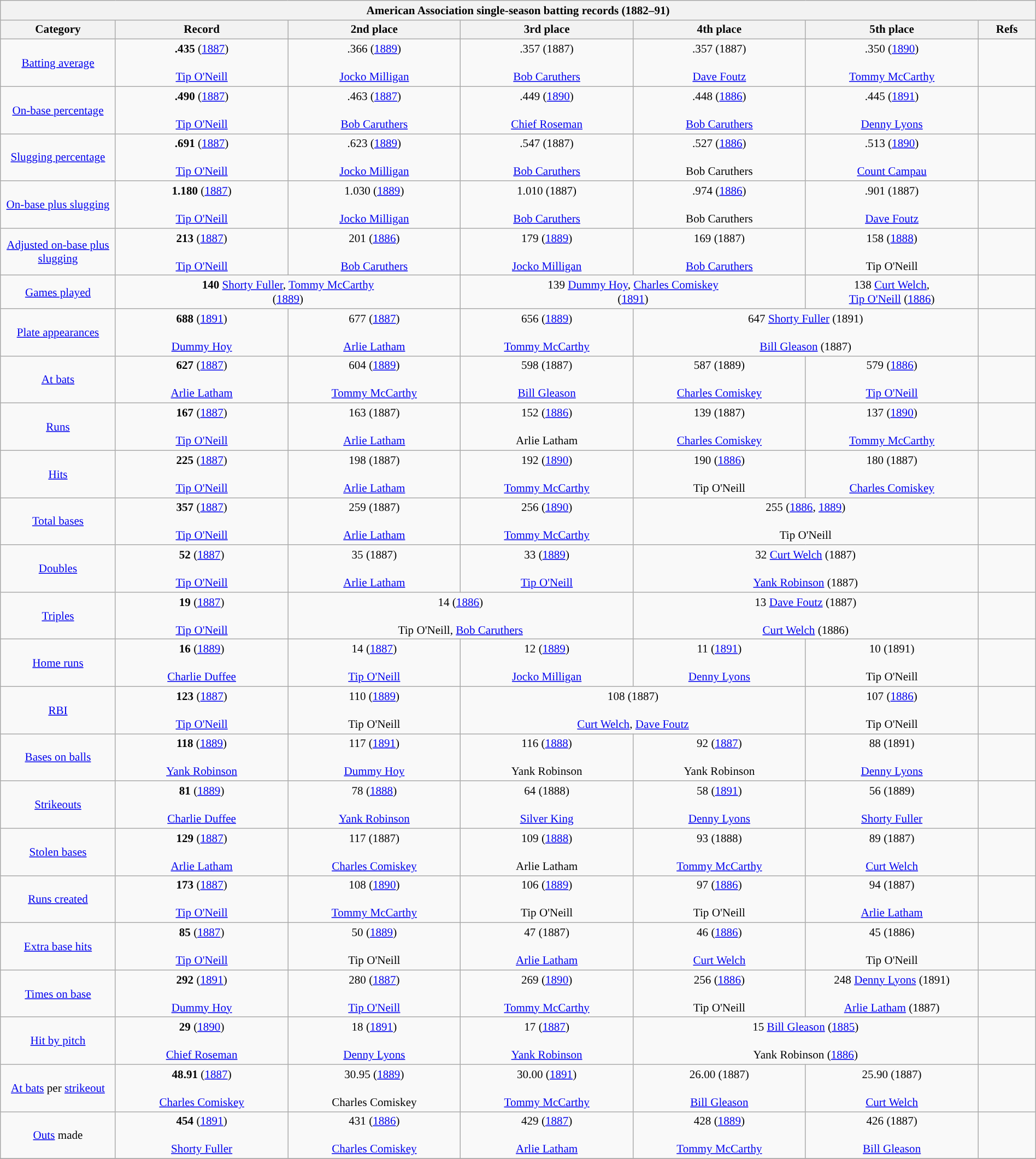<table class="wikitable" style="text-align:center; font-size:88%; width:100%">
<tr>
<th colspan=7>American Association single-season batting records (1882–91)</th>
</tr>
<tr>
<th scope="col" width=10%>Category</th>
<th scope="col" width=15%>Record</th>
<th scope="col" width=15%>2nd place</th>
<th scope="col" width=15%>3rd place</th>
<th scope="col" width=15%>4th place</th>
<th scope="col" width=15%>5th place</th>
<th scope="col" width=5%>Refs</th>
</tr>
<tr>
<td><a href='#'>Batting average</a></td>
<td><strong>.435</strong> (<a href='#'>1887</a>)<br><br><a href='#'>Tip O'Neill</a></td>
<td>.366 (<a href='#'>1889</a>)<br><br><a href='#'>Jocko Milligan</a></td>
<td>.357 (1887)<br><br><a href='#'>Bob Caruthers</a></td>
<td>.357 (1887)<br><br><a href='#'>Dave Foutz</a></td>
<td>.350 (<a href='#'>1890</a>)<br><br><a href='#'>Tommy McCarthy</a></td>
<td></td>
</tr>
<tr>
<td><a href='#'>On-base percentage</a></td>
<td><strong>.490</strong> (<a href='#'>1887</a>)<br><br><a href='#'>Tip O'Neill</a></td>
<td>.463 (<a href='#'>1887</a>)<br><br><a href='#'>Bob Caruthers</a></td>
<td>.449 (<a href='#'>1890</a>)<br><br><a href='#'>Chief Roseman</a></td>
<td>.448 (<a href='#'>1886</a>)<br><br><a href='#'>Bob Caruthers</a></td>
<td>.445 (<a href='#'>1891</a>)<br><br><a href='#'>Denny Lyons</a></td>
<td></td>
</tr>
<tr>
<td><a href='#'>Slugging percentage</a></td>
<td><strong>.691</strong> (<a href='#'>1887</a>)<br><br><a href='#'>Tip O'Neill</a></td>
<td>.623 (<a href='#'>1889</a>)<br><br><a href='#'>Jocko Milligan</a></td>
<td>.547 (1887)<br><br><a href='#'>Bob Caruthers</a></td>
<td>.527 (<a href='#'>1886</a>)<br><br>Bob Caruthers</td>
<td>.513 (<a href='#'>1890</a>)<br><br><a href='#'>Count Campau</a></td>
<td></td>
</tr>
<tr>
<td><a href='#'>On-base plus slugging</a></td>
<td><strong>1.180</strong> (<a href='#'>1887</a>)<br><br><a href='#'>Tip O'Neill</a></td>
<td>1.030 (<a href='#'>1889</a>)<br><br><a href='#'>Jocko Milligan</a></td>
<td>1.010 (1887)<br><br><a href='#'>Bob Caruthers</a></td>
<td>.974 (<a href='#'>1886</a>)<br><br>Bob Caruthers</td>
<td>.901 (1887)<br><br><a href='#'>Dave Foutz</a></td>
<td></td>
</tr>
<tr>
<td><a href='#'>Adjusted on-base plus slugging</a></td>
<td><strong>213</strong> (<a href='#'>1887</a>)<br><br><a href='#'>Tip O'Neill</a></td>
<td>201 (<a href='#'>1886</a>)<br><br><a href='#'>Bob Caruthers</a></td>
<td>179 (<a href='#'>1889</a>)<br><br><a href='#'>Jocko Milligan</a></td>
<td>169 (1887)<br><br><a href='#'>Bob Caruthers</a></td>
<td>158 (<a href='#'>1888</a>)<br><br>Tip O'Neill</td>
<td></td>
</tr>
<tr>
<td><a href='#'>Games played</a></td>
<td colspan="2" style="text-align: center;"><strong>140</strong> <a href='#'>Shorty Fuller</a>, <a href='#'>Tommy McCarthy</a><br> (<a href='#'>1889</a>)</td>
<td colspan="2" style="text-align: center;">139 <a href='#'>Dummy Hoy</a>, <a href='#'>Charles Comiskey</a><br> (<a href='#'>1891</a>)</td>
<td>138 <a href='#'>Curt Welch</a>,<br> <a href='#'>Tip O'Neill</a> (<a href='#'>1886</a>)</td>
<td></td>
</tr>
<tr>
<td><a href='#'>Plate appearances</a></td>
<td><strong>688</strong> (<a href='#'>1891</a>)<br><br><a href='#'>Dummy Hoy</a></td>
<td>677 (<a href='#'>1887</a>)<br><br><a href='#'>Arlie Latham</a></td>
<td>656 (<a href='#'>1889</a>)<br><br><a href='#'>Tommy McCarthy</a></td>
<td colspan="2" style="text-align: center;">647 <a href='#'>Shorty Fuller</a> (1891)<br><br><a href='#'>Bill Gleason</a> (1887)</td>
<td></td>
</tr>
<tr>
<td><a href='#'>At bats</a></td>
<td><strong>627</strong> (<a href='#'>1887</a>)<br><br><a href='#'>Arlie Latham</a></td>
<td>604 (<a href='#'>1889</a>)<br><br><a href='#'>Tommy McCarthy</a></td>
<td>598 (1887)<br><br><a href='#'>Bill Gleason</a></td>
<td>587 (1889)<br><br><a href='#'>Charles Comiskey</a></td>
<td>579 (<a href='#'>1886</a>)<br><br><a href='#'>Tip O'Neill</a></td>
<td></td>
</tr>
<tr>
<td><a href='#'>Runs</a></td>
<td><strong>167</strong> (<a href='#'>1887</a>)<br><br><a href='#'>Tip O'Neill</a></td>
<td>163 (1887)<br><br><a href='#'>Arlie Latham</a></td>
<td>152 (<a href='#'>1886</a>)<br><br>Arlie Latham</td>
<td>139 (1887)<br><br><a href='#'>Charles Comiskey</a></td>
<td>137 (<a href='#'>1890</a>)<br><br><a href='#'>Tommy McCarthy</a></td>
<td></td>
</tr>
<tr>
<td><a href='#'>Hits</a></td>
<td><strong>225</strong>  (<a href='#'>1887</a>)<br><br><a href='#'>Tip O'Neill</a></td>
<td>198 (1887)<br><br><a href='#'>Arlie Latham</a></td>
<td>192 (<a href='#'>1890</a>)<br><br><a href='#'>Tommy McCarthy</a></td>
<td>190 (<a href='#'>1886</a>)<br><br>Tip O'Neill</td>
<td>180 (1887)<br><br><a href='#'>Charles Comiskey</a></td>
<td></td>
</tr>
<tr>
<td><a href='#'>Total bases</a></td>
<td><strong>357</strong> (<a href='#'>1887</a>)<br><br><a href='#'>Tip O'Neill</a></td>
<td>259 (1887)<br><br><a href='#'>Arlie Latham</a></td>
<td>256 (<a href='#'>1890</a>)<br><br><a href='#'>Tommy McCarthy</a></td>
<td colspan="2" style="text-align: center;">255 (<a href='#'>1886</a>, <a href='#'>1889</a>)<br><br>Tip O'Neill</td>
<td></td>
</tr>
<tr>
<td><a href='#'>Doubles</a></td>
<td><strong>52</strong> (<a href='#'>1887</a>)<br><br><a href='#'>Tip O'Neill</a></td>
<td>35 (1887)<br><br><a href='#'>Arlie Latham</a></td>
<td>33 (<a href='#'>1889</a>)<br><br><a href='#'>Tip O'Neill</a></td>
<td colspan="2" style="text-align: center;">32 <a href='#'>Curt Welch</a> (1887)<br><br><a href='#'>Yank Robinson</a> (1887)</td>
<td></td>
</tr>
<tr>
<td><a href='#'>Triples</a></td>
<td><strong>19</strong> (<a href='#'>1887</a>)<br><br><a href='#'>Tip O'Neill</a></td>
<td colspan="2" style="text-align: center;">14 (<a href='#'>1886</a>)<br><br>Tip O'Neill, <a href='#'>Bob Caruthers</a></td>
<td colspan="2" style="text-align: center;">13 <a href='#'>Dave Foutz</a> (1887)<br><br><a href='#'>Curt Welch</a> (1886)</td>
<td></td>
</tr>
<tr>
<td><a href='#'>Home runs</a></td>
<td><strong>16</strong> (<a href='#'>1889</a>)<br><br><a href='#'>Charlie Duffee</a></td>
<td>14 (<a href='#'>1887</a>)<br><br><a href='#'>Tip O'Neill</a></td>
<td>12 (<a href='#'>1889</a>)<br><br><a href='#'>Jocko Milligan</a></td>
<td>11 (<a href='#'>1891</a>)<br><br><a href='#'>Denny Lyons</a></td>
<td>10 (1891)<br><br>Tip O'Neill</td>
<td></td>
</tr>
<tr>
<td><a href='#'>RBI</a></td>
<td><strong>123</strong> (<a href='#'>1887</a>)<br><br><a href='#'>Tip O'Neill</a></td>
<td>110 (<a href='#'>1889</a>)<br><br>Tip O'Neill</td>
<td colspan="2" style="text-align: center;">108 (1887)<br><br><a href='#'>Curt Welch</a>, <a href='#'>Dave Foutz</a></td>
<td>107 (<a href='#'>1886</a>)<br><br>Tip O'Neill</td>
<td></td>
</tr>
<tr>
<td><a href='#'>Bases on balls</a></td>
<td><strong>118</strong> (<a href='#'>1889</a>)<br><br><a href='#'>Yank Robinson</a></td>
<td>117 (<a href='#'>1891</a>)<br><br><a href='#'>Dummy Hoy</a></td>
<td>116 (<a href='#'>1888</a>)<br><br>Yank Robinson</td>
<td>92 (<a href='#'>1887</a>)<br><br>Yank Robinson</td>
<td>88 (1891)<br><br><a href='#'>Denny Lyons</a></td>
<td></td>
</tr>
<tr>
<td><a href='#'>Strikeouts</a></td>
<td><strong>81</strong> (<a href='#'>1889</a>)<br><br><a href='#'>Charlie Duffee</a></td>
<td>78 (<a href='#'>1888</a>)<br><br><a href='#'>Yank Robinson</a></td>
<td>64 (1888)<br><br><a href='#'>Silver King</a></td>
<td>58 (<a href='#'>1891</a>)<br><br><a href='#'>Denny Lyons</a></td>
<td>56 (1889)<br><br><a href='#'>Shorty Fuller</a></td>
<td></td>
</tr>
<tr>
<td><a href='#'>Stolen bases</a></td>
<td><strong>129</strong> (<a href='#'>1887</a>)<br><br><a href='#'>Arlie Latham</a></td>
<td>117 (1887)<br><br><a href='#'>Charles Comiskey</a></td>
<td>109 (<a href='#'>1888</a>)<br><br>Arlie Latham</td>
<td>93 (1888)<br><br><a href='#'>Tommy McCarthy</a></td>
<td>89 (1887)<br><br><a href='#'>Curt Welch</a></td>
<td></td>
</tr>
<tr>
<td><a href='#'>Runs created</a></td>
<td><strong>173</strong> (<a href='#'>1887</a>)<br><br><a href='#'>Tip O'Neill</a></td>
<td>108 (<a href='#'>1890</a>)<br><br><a href='#'>Tommy McCarthy</a></td>
<td>106 (<a href='#'>1889</a>)<br><br>Tip O'Neill</td>
<td>97 (<a href='#'>1886</a>)<br><br>Tip O'Neill</td>
<td>94 (1887)<br><br><a href='#'>Arlie Latham</a></td>
<td></td>
</tr>
<tr>
<td><a href='#'>Extra base hits</a></td>
<td><strong>85</strong> (<a href='#'>1887</a>)<br><br><a href='#'>Tip O'Neill</a></td>
<td>50 (<a href='#'>1889</a>)<br><br>Tip O'Neill</td>
<td>47 (1887)<br><br><a href='#'>Arlie Latham</a></td>
<td>46 (<a href='#'>1886</a>)<br><br><a href='#'>Curt Welch</a></td>
<td>45 (1886)<br><br>Tip O'Neill</td>
<td></td>
</tr>
<tr>
<td><a href='#'>Times on base</a></td>
<td><strong>292</strong> (<a href='#'>1891</a>)<br><br><a href='#'>Dummy Hoy</a></td>
<td>280 (<a href='#'>1887</a>)<br><br><a href='#'>Tip O'Neill</a></td>
<td>269 (<a href='#'>1890</a>)<br><br><a href='#'>Tommy McCarthy</a></td>
<td>256 (<a href='#'>1886</a>)<br><br>Tip O'Neill</td>
<td>248 <a href='#'>Denny Lyons</a> (1891)<br><br><a href='#'>Arlie Latham</a> (1887)</td>
<td></td>
</tr>
<tr>
<td><a href='#'>Hit by pitch</a></td>
<td><strong>29</strong> (<a href='#'>1890</a>)<br><br><a href='#'>Chief Roseman</a></td>
<td>18 (<a href='#'>1891</a>)<br><br><a href='#'>Denny Lyons</a></td>
<td>17 (<a href='#'>1887</a>)<br><br><a href='#'>Yank Robinson</a></td>
<td colspan="2" style="text-align: center;">15 <a href='#'>Bill Gleason</a> (<a href='#'>1885</a>)<br><br>Yank Robinson (<a href='#'>1886</a>)<br></td>
<td></td>
</tr>
<tr>
<td><a href='#'>At bats</a> per <a href='#'>strikeout</a></td>
<td><strong>48.91</strong> (<a href='#'>1887</a>)<br><br><a href='#'>Charles Comiskey</a></td>
<td>30.95 (<a href='#'>1889</a>)<br><br>Charles Comiskey</td>
<td>30.00 (<a href='#'>1891</a>)<br><br><a href='#'>Tommy McCarthy</a></td>
<td>26.00 (1887)<br><br><a href='#'>Bill Gleason</a></td>
<td>25.90 (1887)<br><br><a href='#'>Curt Welch</a></td>
<td></td>
</tr>
<tr>
<td><a href='#'>Outs</a> made</td>
<td><strong>454</strong> (<a href='#'>1891</a>)<br><br><a href='#'>Shorty Fuller</a></td>
<td>431 (<a href='#'>1886</a>)<br><br><a href='#'>Charles Comiskey</a></td>
<td>429 (<a href='#'>1887</a>)<br><br><a href='#'>Arlie Latham</a></td>
<td>428 (<a href='#'>1889</a>)<br><br><a href='#'>Tommy McCarthy</a></td>
<td>426 (1887)<br><br><a href='#'>Bill Gleason</a></td>
<td></td>
</tr>
<tr>
</tr>
</table>
